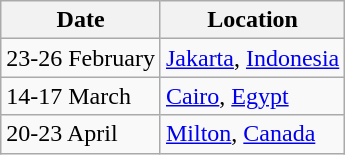<table class="wikitable">
<tr>
<th>Date</th>
<th>Location</th>
</tr>
<tr>
<td>23-26 February</td>
<td> <a href='#'>Jakarta</a>, <a href='#'>Indonesia</a></td>
</tr>
<tr>
<td>14-17 March</td>
<td> <a href='#'>Cairo</a>, <a href='#'>Egypt</a></td>
</tr>
<tr>
<td>20-23 April</td>
<td> <a href='#'>Milton</a>, <a href='#'>Canada</a></td>
</tr>
</table>
